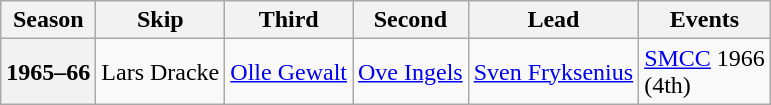<table class="wikitable">
<tr>
<th scope="col">Season</th>
<th scope="col">Skip</th>
<th scope="col">Third</th>
<th scope="col">Second</th>
<th scope="col">Lead</th>
<th scope="col">Events</th>
</tr>
<tr>
<th scope="row">1965–66</th>
<td>Lars Dracke</td>
<td><a href='#'>Olle Gewalt</a></td>
<td><a href='#'>Ove Ingels</a></td>
<td><a href='#'>Sven Fryksenius</a></td>
<td><a href='#'>SMCC</a> 1966 <br> (4th)</td>
</tr>
</table>
